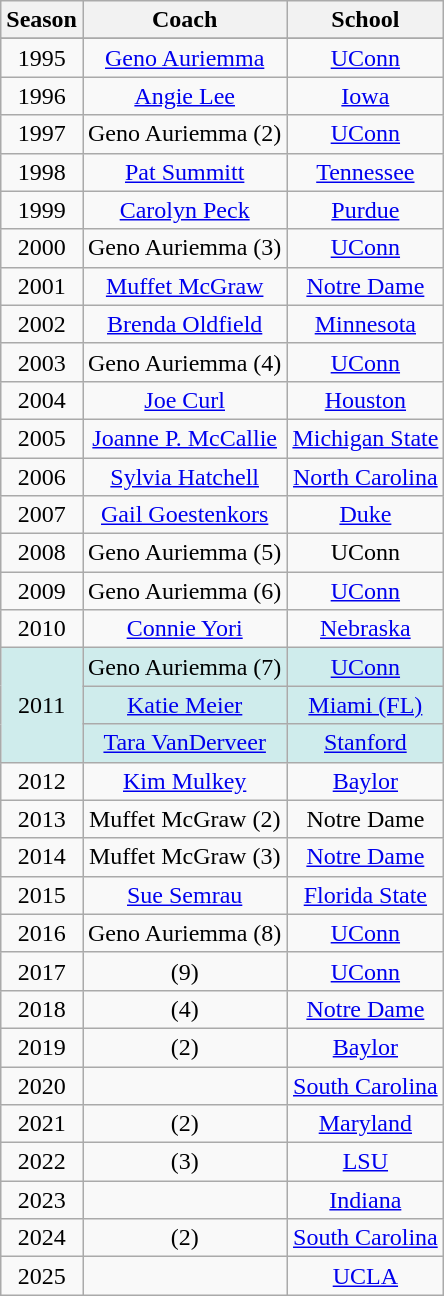<table class="wikitable sortable" style="text-align:center;">
<tr>
<th>Season</th>
<th>Coach</th>
<th>School</th>
</tr>
<tr>
</tr>
<tr>
<td>1995</td>
<td><a href='#'>Geno Auriemma</a></td>
<td><a href='#'>UConn</a></td>
</tr>
<tr>
<td>1996</td>
<td><a href='#'>Angie Lee</a></td>
<td><a href='#'>Iowa</a></td>
</tr>
<tr>
<td>1997</td>
<td>Geno Auriemma (2)</td>
<td><a href='#'>UConn</a></td>
</tr>
<tr>
<td>1998</td>
<td><a href='#'>Pat Summitt</a></td>
<td><a href='#'>Tennessee</a></td>
</tr>
<tr>
<td>1999</td>
<td><a href='#'>Carolyn Peck</a></td>
<td><a href='#'>Purdue</a></td>
</tr>
<tr>
<td>2000</td>
<td>Geno Auriemma (3)</td>
<td><a href='#'>UConn</a></td>
</tr>
<tr>
<td>2001</td>
<td><a href='#'>Muffet McGraw</a></td>
<td><a href='#'>Notre Dame</a></td>
</tr>
<tr>
<td>2002</td>
<td><a href='#'>Brenda Oldfield</a></td>
<td><a href='#'>Minnesota</a></td>
</tr>
<tr>
<td>2003</td>
<td>Geno Auriemma (4)</td>
<td><a href='#'>UConn</a></td>
</tr>
<tr>
<td>2004</td>
<td><a href='#'>Joe Curl</a></td>
<td><a href='#'>Houston</a></td>
</tr>
<tr>
<td>2005</td>
<td><a href='#'>Joanne P. McCallie</a></td>
<td><a href='#'>Michigan State</a></td>
</tr>
<tr>
<td>2006</td>
<td><a href='#'>Sylvia Hatchell</a></td>
<td><a href='#'>North Carolina</a></td>
</tr>
<tr>
<td>2007</td>
<td><a href='#'>Gail Goestenkors</a></td>
<td><a href='#'>Duke</a></td>
</tr>
<tr>
<td>2008</td>
<td>Geno Auriemma (5)</td>
<td>UConn</td>
</tr>
<tr>
<td>2009</td>
<td>Geno Auriemma (6)</td>
<td><a href='#'>UConn</a></td>
</tr>
<tr>
<td>2010</td>
<td><a href='#'>Connie Yori</a></td>
<td><a href='#'>Nebraska</a></td>
</tr>
<tr>
<td rowspan="3" style="background-color:#CFECEC;">2011</td>
<td style="background-color:#CFECEC;">Geno Auriemma (7)</td>
<td style="background-color:#CFECEC;"><a href='#'>UConn</a></td>
</tr>
<tr>
<td style="background-color:#CFECEC;"><a href='#'>Katie Meier</a></td>
<td style="background-color:#CFECEC;"><a href='#'>Miami (FL)</a></td>
</tr>
<tr>
<td style="background-color:#CFECEC;"><a href='#'>Tara VanDerveer</a></td>
<td style="background-color:#CFECEC;"><a href='#'>Stanford</a></td>
</tr>
<tr>
<td>2012</td>
<td><a href='#'>Kim Mulkey</a></td>
<td><a href='#'>Baylor</a></td>
</tr>
<tr>
<td>2013</td>
<td>Muffet McGraw (2)</td>
<td>Notre Dame</td>
</tr>
<tr>
<td>2014</td>
<td>Muffet McGraw (3)</td>
<td><a href='#'>Notre Dame</a></td>
</tr>
<tr>
<td>2015</td>
<td><a href='#'>Sue Semrau</a></td>
<td><a href='#'>Florida State</a></td>
</tr>
<tr>
<td>2016</td>
<td>Geno Auriemma (8)</td>
<td><a href='#'>UConn</a></td>
</tr>
<tr>
<td>2017</td>
<td> (9)</td>
<td><a href='#'>UConn</a></td>
</tr>
<tr>
<td>2018</td>
<td> (4)</td>
<td><a href='#'>Notre Dame</a></td>
</tr>
<tr>
<td>2019</td>
<td> (2)</td>
<td><a href='#'>Baylor</a></td>
</tr>
<tr>
<td>2020</td>
<td></td>
<td><a href='#'>South Carolina</a></td>
</tr>
<tr>
<td>2021</td>
<td> (2)</td>
<td><a href='#'>Maryland</a></td>
</tr>
<tr>
<td>2022</td>
<td> (3)</td>
<td><a href='#'>LSU</a></td>
</tr>
<tr>
<td>2023</td>
<td></td>
<td><a href='#'>Indiana</a></td>
</tr>
<tr>
<td>2024</td>
<td> (2)</td>
<td><a href='#'>South Carolina</a></td>
</tr>
<tr>
<td>2025</td>
<td></td>
<td><a href='#'>UCLA</a></td>
</tr>
</table>
